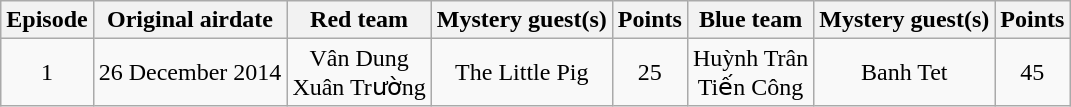<table class="wikitable" style="text-align:center;">
<tr>
<th>Episode</th>
<th>Original airdate</th>
<th>Red team</th>
<th>Mystery guest(s)</th>
<th>Points</th>
<th>Blue team</th>
<th>Mystery guest(s)</th>
<th>Points</th>
</tr>
<tr>
<td>1</td>
<td>26 December 2014</td>
<td>Vân Dung <br> Xuân Trường</td>
<td>The Little Pig</td>
<td>25</td>
<td>Huỳnh Trân <br> Tiến Công</td>
<td>Banh Tet</td>
<td>45</td>
</tr>
</table>
